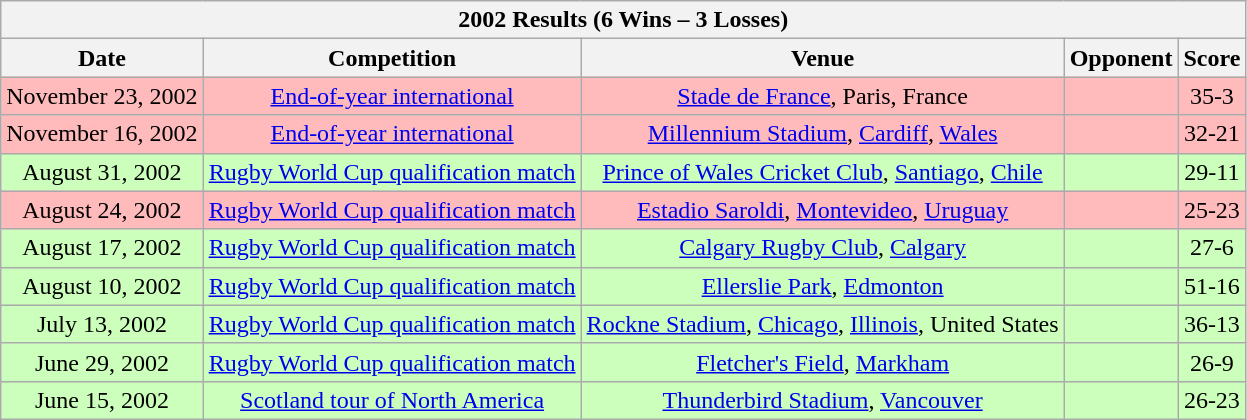<table class="wikitable sortable">
<tr>
<th colspan="5"><strong>2002 Results (6 Wins – 3 Losses)</strong></th>
</tr>
<tr>
<th>Date</th>
<th>Competition</th>
<th>Venue</th>
<th>Opponent</th>
<th>Score</th>
</tr>
<tr style="background:#fbb;">
<td align=center>November 23, 2002</td>
<td align=center><a href='#'>End-of-year international</a></td>
<td align=center><a href='#'>Stade de France</a>, Paris, France</td>
<td></td>
<td align=center>35-3</td>
</tr>
<tr style="background:#fbb;">
<td align=center>November 16, 2002</td>
<td align=center><a href='#'>End-of-year international</a></td>
<td align=center><a href='#'>Millennium Stadium</a>, <a href='#'>Cardiff</a>, <a href='#'>Wales</a></td>
<td></td>
<td align=center>32-21</td>
</tr>
<tr style="background:#cfb;">
<td align=center>August 31, 2002</td>
<td align=center><a href='#'>Rugby World Cup qualification match</a></td>
<td align=center><a href='#'>Prince of Wales Cricket Club</a>, <a href='#'>Santiago</a>, <a href='#'>Chile</a></td>
<td></td>
<td align=center>29-11</td>
</tr>
<tr style="background:#fbb;">
<td align=center>August 24, 2002</td>
<td align=center><a href='#'>Rugby World Cup qualification match</a></td>
<td align=center><a href='#'>Estadio Saroldi</a>, <a href='#'>Montevideo</a>, <a href='#'>Uruguay</a></td>
<td></td>
<td align=center>25-23</td>
</tr>
<tr style="background:#cfb;">
<td align=center>August 17, 2002</td>
<td align=center><a href='#'>Rugby World Cup qualification match</a></td>
<td align=center><a href='#'>Calgary Rugby Club</a>, <a href='#'>Calgary</a></td>
<td></td>
<td align=center>27-6</td>
</tr>
<tr style="background:#cfb;">
<td align=center>August 10, 2002</td>
<td align=center><a href='#'>Rugby World Cup qualification match</a></td>
<td align=center><a href='#'>Ellerslie Park</a>, <a href='#'>Edmonton</a></td>
<td></td>
<td align=center>51-16</td>
</tr>
<tr style="background:#cfb;">
<td align=center>July 13, 2002</td>
<td align=center><a href='#'>Rugby World Cup qualification match</a></td>
<td align=center><a href='#'>Rockne Stadium</a>, <a href='#'>Chicago</a>, <a href='#'>Illinois</a>, United States</td>
<td></td>
<td align=center>36-13</td>
</tr>
<tr style="background:#cfb;">
<td align=center>June 29, 2002</td>
<td align=center><a href='#'>Rugby World Cup qualification match</a></td>
<td align=center><a href='#'>Fletcher's Field</a>, <a href='#'>Markham</a></td>
<td></td>
<td align=center>26-9</td>
</tr>
<tr style="background:#cfb;">
<td align=center>June 15, 2002</td>
<td align=center><a href='#'>Scotland tour of North America</a></td>
<td align=center><a href='#'>Thunderbird Stadium</a>, <a href='#'>Vancouver</a></td>
<td></td>
<td align=center>26-23</td>
</tr>
</table>
